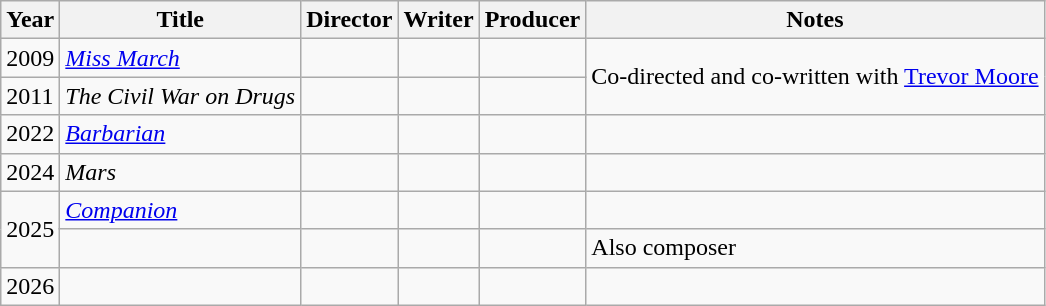<table class="wikitable">
<tr>
<th>Year</th>
<th>Title</th>
<th>Director</th>
<th>Writer</th>
<th>Producer</th>
<th>Notes</th>
</tr>
<tr>
<td>2009</td>
<td><em><a href='#'>Miss March</a></em></td>
<td></td>
<td></td>
<td></td>
<td rowspan="2">Co-directed and co-written with <a href='#'>Trevor Moore</a></td>
</tr>
<tr>
<td>2011</td>
<td><em>The Civil War on Drugs</em></td>
<td></td>
<td></td>
<td></td>
</tr>
<tr>
<td>2022</td>
<td><em><a href='#'>Barbarian</a></em></td>
<td></td>
<td></td>
<td></td>
<td></td>
</tr>
<tr>
<td>2024</td>
<td><em>Mars</em></td>
<td></td>
<td></td>
<td></td>
<td></td>
</tr>
<tr>
<td rowspan="2">2025</td>
<td><em><a href='#'>Companion</a></em></td>
<td></td>
<td></td>
<td></td>
<td></td>
</tr>
<tr>
<td><em></em></td>
<td></td>
<td></td>
<td></td>
<td>Also composer</td>
</tr>
<tr>
<td>2026</td>
<td><em></em></td>
<td></td>
<td></td>
<td></td>
</tr>
</table>
